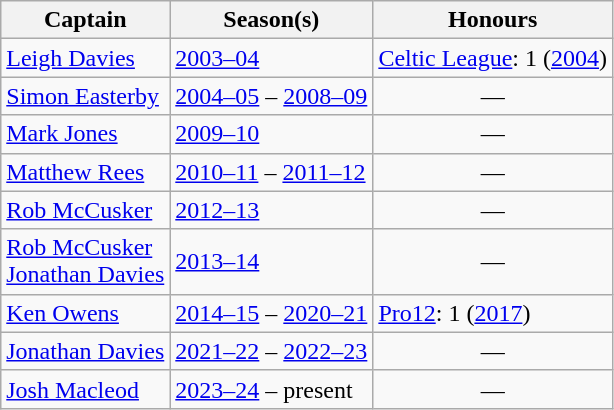<table class="wikitable">
<tr>
<th>Captain</th>
<th>Season(s)</th>
<th>Honours</th>
</tr>
<tr>
<td><a href='#'>Leigh Davies</a></td>
<td><a href='#'>2003–04</a></td>
<td><a href='#'>Celtic League</a>: 1 (<a href='#'>2004</a>)</td>
</tr>
<tr>
<td><a href='#'>Simon Easterby</a></td>
<td><a href='#'>2004–05</a> – <a href='#'>2008–09</a></td>
<td align=center>—</td>
</tr>
<tr>
<td><a href='#'>Mark Jones</a></td>
<td><a href='#'>2009–10</a></td>
<td align=center>—</td>
</tr>
<tr>
<td><a href='#'>Matthew Rees</a></td>
<td><a href='#'>2010–11</a> – <a href='#'>2011–12</a></td>
<td align=center>—</td>
</tr>
<tr>
<td><a href='#'>Rob McCusker</a></td>
<td><a href='#'>2012–13</a></td>
<td align=center>—</td>
</tr>
<tr>
<td><a href='#'>Rob McCusker</a><br><a href='#'>Jonathan Davies</a></td>
<td><a href='#'>2013–14</a></td>
<td align=center>—</td>
</tr>
<tr>
<td><a href='#'>Ken Owens</a></td>
<td><a href='#'>2014–15</a> – <a href='#'>2020–21</a></td>
<td><a href='#'>Pro12</a>: 1 (<a href='#'>2017</a>)</td>
</tr>
<tr>
<td><a href='#'>Jonathan Davies</a></td>
<td><a href='#'>2021–22</a> – <a href='#'>2022–23</a></td>
<td align=center>—</td>
</tr>
<tr>
<td><a href='#'>Josh Macleod</a></td>
<td><a href='#'>2023–24</a> – present</td>
<td align=center>—</td>
</tr>
</table>
